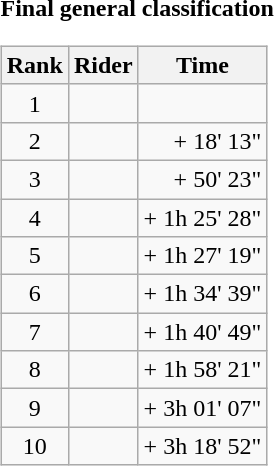<table>
<tr>
<td><strong>Final general classification</strong><br><table class="wikitable">
<tr>
<th scope="col">Rank</th>
<th scope="col">Rider</th>
<th scope="col">Time</th>
</tr>
<tr>
<td style="text-align:center;">1</td>
<td></td>
<td style="text-align:right;"></td>
</tr>
<tr>
<td style="text-align:center;">2</td>
<td></td>
<td style="text-align:right;">+ 18' 13"</td>
</tr>
<tr>
<td style="text-align:center;">3</td>
<td></td>
<td style="text-align:right;">+ 50' 23"</td>
</tr>
<tr>
<td style="text-align:center;">4</td>
<td></td>
<td style="text-align:right;">+ 1h 25' 28"</td>
</tr>
<tr>
<td style="text-align:center;">5</td>
<td></td>
<td style="text-align:right;">+ 1h 27' 19"</td>
</tr>
<tr>
<td style="text-align:center;">6</td>
<td></td>
<td style="text-align:right;">+ 1h 34' 39"</td>
</tr>
<tr>
<td style="text-align:center;">7</td>
<td></td>
<td style="text-align:right;">+ 1h 40' 49"</td>
</tr>
<tr>
<td style="text-align:center;">8</td>
<td></td>
<td style="text-align:right;">+ 1h 58' 21"</td>
</tr>
<tr>
<td style="text-align:center;">9</td>
<td></td>
<td style="text-align:right;">+ 3h 01' 07"</td>
</tr>
<tr>
<td style="text-align:center;">10</td>
<td></td>
<td style="text-align:right;">+ 3h 18' 52"</td>
</tr>
</table>
</td>
</tr>
</table>
